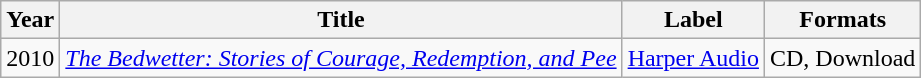<table class="wikitable">
<tr>
<th>Year</th>
<th>Title</th>
<th>Label</th>
<th>Formats</th>
</tr>
<tr>
<td>2010</td>
<td><em><a href='#'>The Bedwetter: Stories of Courage, Redemption, and Pee</a></em></td>
<td><a href='#'>Harper Audio</a></td>
<td>CD, Download</td>
</tr>
</table>
